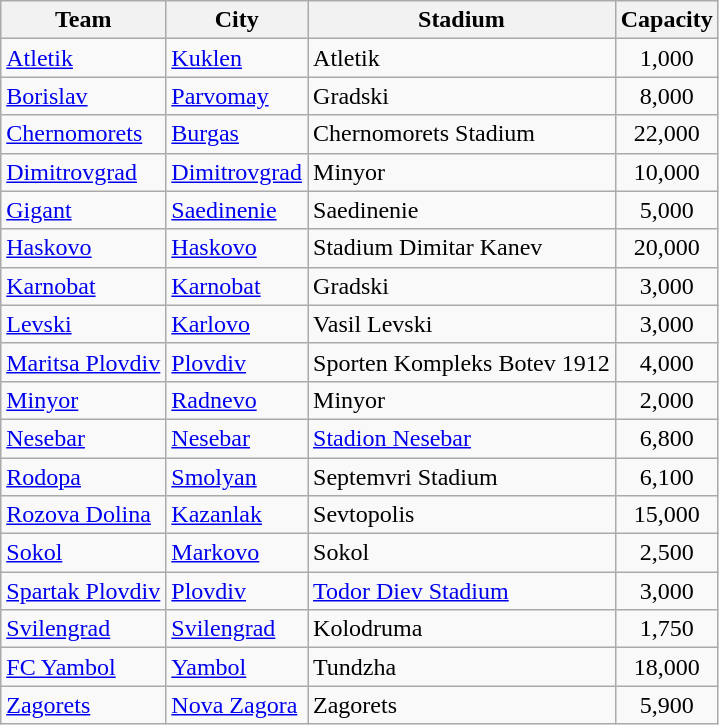<table class="wikitable sortable">
<tr>
<th>Team</th>
<th>City</th>
<th>Stadium</th>
<th>Capacity</th>
</tr>
<tr>
<td><a href='#'>Atletik</a></td>
<td><a href='#'>Kuklen</a></td>
<td>Atletik</td>
<td align=center>1,000</td>
</tr>
<tr>
<td><a href='#'>Borislav</a></td>
<td><a href='#'>Parvomay</a></td>
<td>Gradski</td>
<td align="center">8,000</td>
</tr>
<tr>
<td><a href='#'>Chernomorets</a></td>
<td><a href='#'>Burgas</a></td>
<td>Chernomorets Stadium</td>
<td align=Center>22,000</td>
</tr>
<tr>
<td><a href='#'>Dimitrovgrad</a></td>
<td><a href='#'>Dimitrovgrad</a></td>
<td>Minyor</td>
<td align=center>10,000</td>
</tr>
<tr>
<td><a href='#'>Gigant</a></td>
<td><a href='#'>Saedinenie</a></td>
<td>Saedinenie</td>
<td align="center">5,000</td>
</tr>
<tr>
<td><a href='#'>Haskovo</a></td>
<td><a href='#'>Haskovo</a></td>
<td>Stadium Dimitar Kanev</td>
<td align=center>20,000</td>
</tr>
<tr>
<td><a href='#'>Karnobat</a></td>
<td><a href='#'>Karnobat</a></td>
<td>Gradski</td>
<td align=center>3,000</td>
</tr>
<tr>
<td><a href='#'>Levski</a></td>
<td><a href='#'>Karlovo</a></td>
<td>Vasil Levski</td>
<td align=center>3,000</td>
</tr>
<tr>
<td><a href='#'>Maritsa Plovdiv</a></td>
<td><a href='#'>Plovdiv</a></td>
<td>Sporten Kompleks Botev 1912</td>
<td align=center>4,000</td>
</tr>
<tr>
<td><a href='#'>Minyor</a></td>
<td><a href='#'>Radnevo</a></td>
<td>Minyor</td>
<td align=center>2,000</td>
</tr>
<tr>
<td><a href='#'>Nesebar</a></td>
<td><a href='#'>Nesebar</a></td>
<td><a href='#'>Stadion Nesebar</a></td>
<td align=center>6,800</td>
</tr>
<tr>
<td><a href='#'>Rodopa</a></td>
<td><a href='#'>Smolyan</a></td>
<td>Septemvri Stadium</td>
<td align=center>6,100</td>
</tr>
<tr>
<td><a href='#'>Rozova Dolina</a></td>
<td><a href='#'>Kazanlak</a></td>
<td>Sevtopolis</td>
<td align="center">15,000</td>
</tr>
<tr>
<td><a href='#'>Sokol</a></td>
<td><a href='#'>Markovo</a></td>
<td>Sokol</td>
<td align="center">2,500</td>
</tr>
<tr>
<td><a href='#'>Spartak Plovdiv</a></td>
<td><a href='#'>Plovdiv</a></td>
<td><a href='#'>Todor Diev Stadium</a></td>
<td align=center>3,000</td>
</tr>
<tr>
<td><a href='#'>Svilengrad</a></td>
<td><a href='#'>Svilengrad</a></td>
<td>Kolodruma</td>
<td align="center">1,750</td>
</tr>
<tr>
<td><a href='#'>FC Yambol</a></td>
<td><a href='#'>Yambol</a></td>
<td>Tundzha</td>
<td align="center">18,000</td>
</tr>
<tr>
<td><a href='#'>Zagorets</a></td>
<td><a href='#'>Nova Zagora</a></td>
<td>Zagorets</td>
<td align="center">5,900</td>
</tr>
</table>
